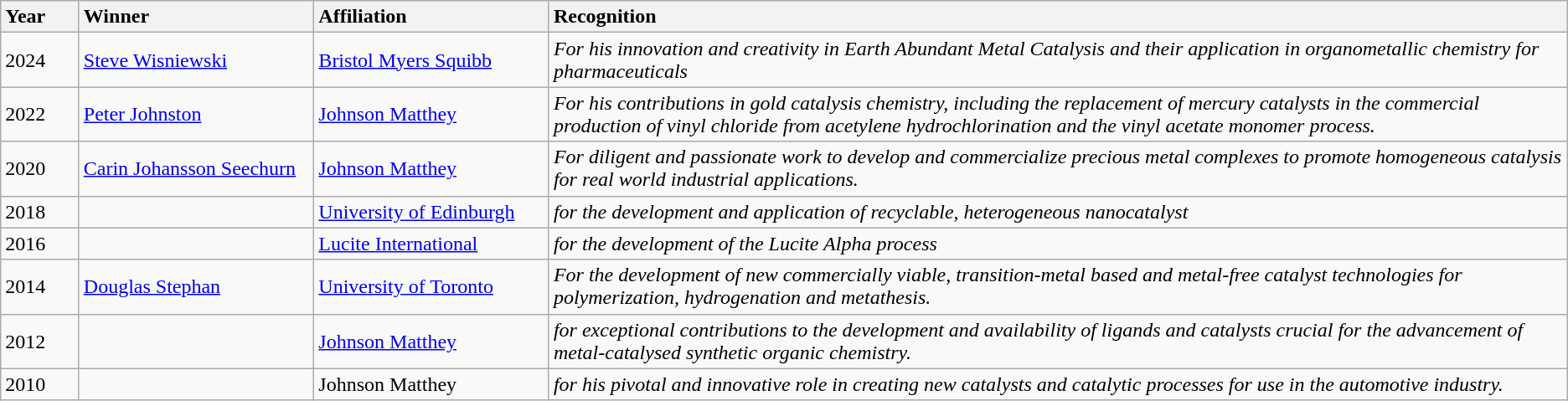<table class="wikitable">
<tr>
<th style="text-align: left;" width="5%">Year</th>
<th style="text-align: left;" width="15%">Winner</th>
<th style="text-align: left;" width="15%">Affiliation</th>
<th style="text-align: left;" width="65%">Recognition</th>
</tr>
<tr>
<td>2024</td>
<td><a href='#'>Steve Wisniewski</a></td>
<td><a href='#'>Bristol Myers Squibb</a></td>
<td><em>For his innovation and creativity in Earth Abundant Metal Catalysis and their application in organometallic chemistry for pharmaceuticals</em></td>
</tr>
<tr>
<td>2022</td>
<td><a href='#'>Peter Johnston</a></td>
<td><a href='#'>Johnson Matthey</a></td>
<td><em>For his contributions in gold catalysis chemistry, including the replacement of mercury catalysts in the commercial production of vinyl chloride from acetylene hydrochlorination and the vinyl acetate monomer process.</em></tr></td>
<td>2020</td>
<td><a href='#'>Carin Johansson Seechurn</a></td>
<td><a href='#'>Johnson Matthey</a></td>
<td><em>For diligent and passionate work to develop and commercialize precious metal complexes to promote homogeneous catalysis for real world industrial applications.</em></tr></td>
<td>2018</td>
<td></td>
<td><a href='#'>University of Edinburgh</a></td>
<td><em>for the development and application of recyclable, heterogeneous nanocatalyst</em></tr></td>
<td>2016</td>
<td></td>
<td><a href='#'>Lucite International</a></td>
<td><em>for the development of the Lucite Alpha process</em></tr></td>
<td>2014</td>
<td><a href='#'>Douglas Stephan</a></td>
<td><a href='#'>University of Toronto</a></td>
<td><em>For the development of new commercially viable, transition-metal based and metal-free catalyst technologies for polymerization, hydrogenation and metathesis.</em></tr></td>
<td>2012</td>
<td></td>
<td><a href='#'>Johnson Matthey</a></td>
<td><em>for exceptional contributions to the development and availability of ligands and catalysts crucial for the advancement of metal-catalysed synthetic organic chemistry.</em></tr></td>
<td>2010</td>
<td></td>
<td>Johnson Matthey</td>
<td><em>for his pivotal and innovative role in creating new catalysts and catalytic processes for use in the automotive industry.</em></td>
</tr>
</table>
